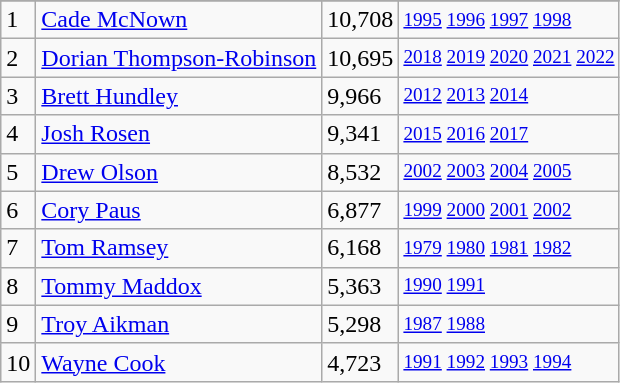<table class="wikitable">
<tr>
</tr>
<tr>
<td>1</td>
<td><a href='#'>Cade McNown</a></td>
<td>10,708</td>
<td style="font-size:80%;"><a href='#'>1995</a> <a href='#'>1996</a> <a href='#'>1997</a> <a href='#'>1998</a></td>
</tr>
<tr>
<td>2</td>
<td><a href='#'>Dorian Thompson-Robinson</a></td>
<td>10,695</td>
<td style="font-size:80%;"><a href='#'>2018</a> <a href='#'>2019</a> <a href='#'>2020</a> <a href='#'>2021</a> <a href='#'>2022</a></td>
</tr>
<tr>
<td>3</td>
<td><a href='#'>Brett Hundley</a></td>
<td>9,966</td>
<td style="font-size:80%;"><a href='#'>2012</a> <a href='#'>2013</a> <a href='#'>2014</a></td>
</tr>
<tr>
<td>4</td>
<td><a href='#'>Josh Rosen</a></td>
<td>9,341</td>
<td style="font-size:80%;"><a href='#'>2015</a> <a href='#'>2016</a> <a href='#'>2017</a></td>
</tr>
<tr>
<td>5</td>
<td><a href='#'>Drew Olson</a></td>
<td>8,532</td>
<td style="font-size:80%;"><a href='#'>2002</a> <a href='#'>2003</a> <a href='#'>2004</a> <a href='#'>2005</a></td>
</tr>
<tr>
<td>6</td>
<td><a href='#'>Cory Paus</a></td>
<td>6,877</td>
<td style="font-size:80%;"><a href='#'>1999</a> <a href='#'>2000</a> <a href='#'>2001</a> <a href='#'>2002</a></td>
</tr>
<tr>
<td>7</td>
<td><a href='#'>Tom Ramsey</a></td>
<td>6,168</td>
<td style="font-size:80%;"><a href='#'>1979</a> <a href='#'>1980</a> <a href='#'>1981</a> <a href='#'>1982</a></td>
</tr>
<tr>
<td>8</td>
<td><a href='#'>Tommy Maddox</a></td>
<td>5,363</td>
<td style="font-size:80%;"><a href='#'>1990</a> <a href='#'>1991</a></td>
</tr>
<tr>
<td>9</td>
<td><a href='#'>Troy Aikman</a></td>
<td>5,298</td>
<td style="font-size:80%;"><a href='#'>1987</a> <a href='#'>1988</a></td>
</tr>
<tr>
<td>10</td>
<td><a href='#'>Wayne Cook</a></td>
<td>4,723</td>
<td style="font-size:80%;"><a href='#'>1991</a> <a href='#'>1992</a> <a href='#'>1993</a> <a href='#'>1994</a></td>
</tr>
</table>
